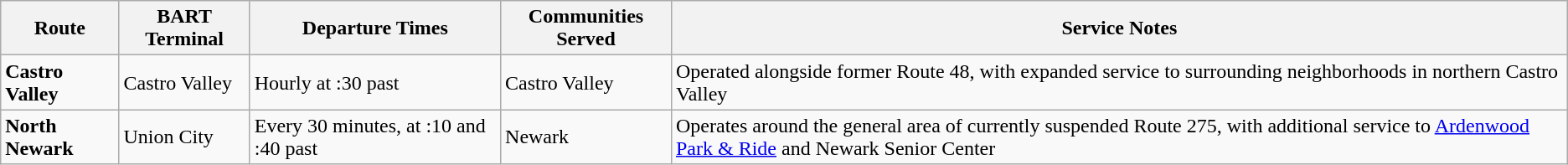<table class="wikitable">
<tr>
<th>Route</th>
<th>BART Terminal</th>
<th>Departure Times</th>
<th>Communities Served</th>
<th>Service Notes</th>
</tr>
<tr>
<td><strong>Castro Valley</strong></td>
<td>Castro Valley</td>
<td>Hourly at :30 past</td>
<td>Castro Valley</td>
<td>Operated alongside former Route 48, with expanded service to surrounding neighborhoods in northern Castro Valley</td>
</tr>
<tr>
<td><strong>North Newark</strong></td>
<td>Union City</td>
<td>Every 30 minutes, at :10 and :40 past</td>
<td>Newark</td>
<td>Operates around the general area of currently suspended Route 275, with additional service to <a href='#'>Ardenwood Park & Ride</a> and Newark Senior Center</td>
</tr>
</table>
